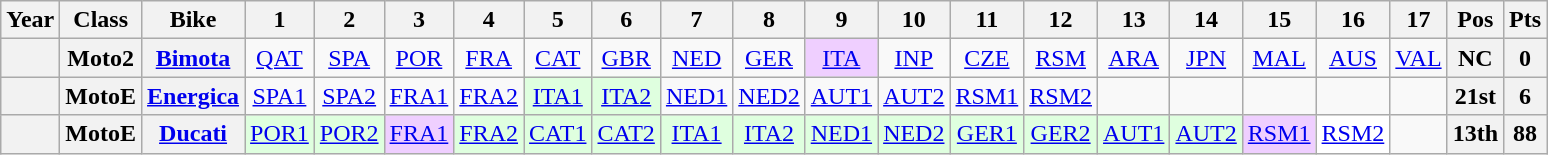<table class="wikitable" style="text-align:center">
<tr>
<th>Year</th>
<th>Class</th>
<th>Bike</th>
<th>1</th>
<th>2</th>
<th>3</th>
<th>4</th>
<th>5</th>
<th>6</th>
<th>7</th>
<th>8</th>
<th>9</th>
<th>10</th>
<th>11</th>
<th>12</th>
<th>13</th>
<th>14</th>
<th>15</th>
<th>16</th>
<th>17</th>
<th>Pos</th>
<th>Pts</th>
</tr>
<tr>
<th></th>
<th>Moto2</th>
<th><a href='#'>Bimota</a></th>
<td><a href='#'>QAT</a></td>
<td><a href='#'>SPA</a></td>
<td><a href='#'>POR</a></td>
<td><a href='#'>FRA</a></td>
<td><a href='#'>CAT</a></td>
<td><a href='#'>GBR</a></td>
<td><a href='#'>NED</a></td>
<td><a href='#'>GER</a></td>
<td style="background:#EFCFFF;"><a href='#'>ITA</a><br></td>
<td><a href='#'>INP</a></td>
<td><a href='#'>CZE</a></td>
<td><a href='#'>RSM</a></td>
<td><a href='#'>ARA</a></td>
<td><a href='#'>JPN</a></td>
<td><a href='#'>MAL</a></td>
<td><a href='#'>AUS</a></td>
<td><a href='#'>VAL</a></td>
<th>NC</th>
<th>0</th>
</tr>
<tr>
<th></th>
<th>MotoE</th>
<th><a href='#'>Energica</a></th>
<td><a href='#'>SPA1</a></td>
<td><a href='#'>SPA2</a></td>
<td><a href='#'>FRA1</a></td>
<td><a href='#'>FRA2</a></td>
<td style="background:#dfffdf;"><a href='#'>ITA1</a><br></td>
<td style="background:#dfffdf;"><a href='#'>ITA2</a><br></td>
<td><a href='#'>NED1</a></td>
<td><a href='#'>NED2</a></td>
<td><a href='#'>AUT1</a></td>
<td><a href='#'>AUT2</a></td>
<td><a href='#'>RSM1</a></td>
<td><a href='#'>RSM2</a></td>
<td></td>
<td></td>
<td></td>
<td></td>
<td></td>
<th>21st</th>
<th>6</th>
</tr>
<tr>
<th></th>
<th>MotoE</th>
<th><a href='#'>Ducati</a></th>
<td style="background:#DFFFDF;"><a href='#'>POR1</a><br></td>
<td style="background:#DFFFDF;"><a href='#'>POR2</a><br></td>
<td style="background:#EFCFFF;"><a href='#'>FRA1</a><br></td>
<td style="background:#DFFFDF;"><a href='#'>FRA2</a><br></td>
<td style="background:#DFFFDF;"><a href='#'>CAT1</a><br></td>
<td style="background:#DFFFDF;"><a href='#'>CAT2</a><br></td>
<td style="background:#DFFFDF;"><a href='#'>ITA1</a><br></td>
<td style="background:#DFFFDF;"><a href='#'>ITA2</a><br></td>
<td style="background:#DFFFDF;"><a href='#'>NED1</a><br></td>
<td style="background:#DFFFDF;"><a href='#'>NED2</a><br></td>
<td style="background:#DFFFDF;"><a href='#'>GER1</a><br></td>
<td style="background:#DFFFDF;"><a href='#'>GER2</a><br></td>
<td style="background:#DFFFDF;"><a href='#'>AUT1</a><br></td>
<td style="background:#DFFFDF;"><a href='#'>AUT2</a><br></td>
<td style="background:#EFCFFF;"><a href='#'>RSM1</a><br></td>
<td style="background:#FFFFFF;"><a href='#'>RSM2</a><br></td>
<td></td>
<th>13th</th>
<th>88</th>
</tr>
</table>
